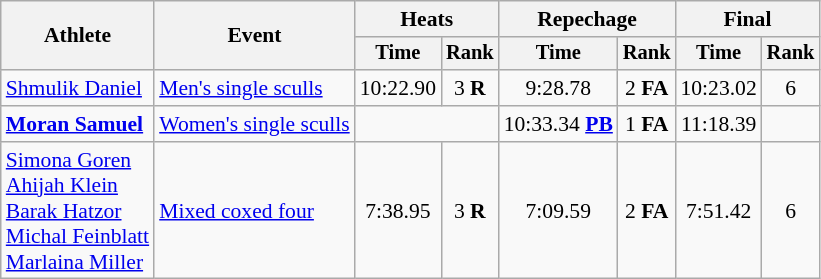<table class="wikitable" style="font-size:90%">
<tr>
<th rowspan=2>Athlete</th>
<th rowspan=2>Event</th>
<th colspan=2>Heats</th>
<th colspan=2>Repechage</th>
<th colspan=2>Final</th>
</tr>
<tr style="font-size:95%">
<th>Time</th>
<th>Rank</th>
<th>Time</th>
<th>Rank</th>
<th>Time</th>
<th>Rank</th>
</tr>
<tr align=center>
<td align=left><a href='#'>Shmulik Daniel</a></td>
<td align=left><a href='#'>Men's single sculls</a></td>
<td>10:22.90</td>
<td>3 <strong>R</strong></td>
<td>9:28.78</td>
<td>2 <strong>FA</strong></td>
<td>10:23.02</td>
<td>6</td>
</tr>
<tr align=center>
<td align=left><strong><a href='#'>Moran Samuel</a></strong></td>
<td align=left><a href='#'>Women's single sculls</a></td>
<td colspan=2></td>
<td>10:33.34 <strong><a href='#'>PB</a></strong></td>
<td>1 <strong>FA</strong></td>
<td>11:18.39</td>
<td></td>
</tr>
<tr align=center>
<td align=left><a href='#'>Simona Goren</a><br><a href='#'>Ahijah Klein</a><br><a href='#'>Barak Hatzor</a><br><a href='#'>Michal Feinblatt</a><br><a href='#'>Marlaina Miller</a></td>
<td align=left><a href='#'>Mixed coxed four</a></td>
<td>7:38.95</td>
<td>3 <strong>R</strong></td>
<td>7:09.59</td>
<td>2 <strong>FA</strong></td>
<td>7:51.42</td>
<td>6</td>
</tr>
</table>
